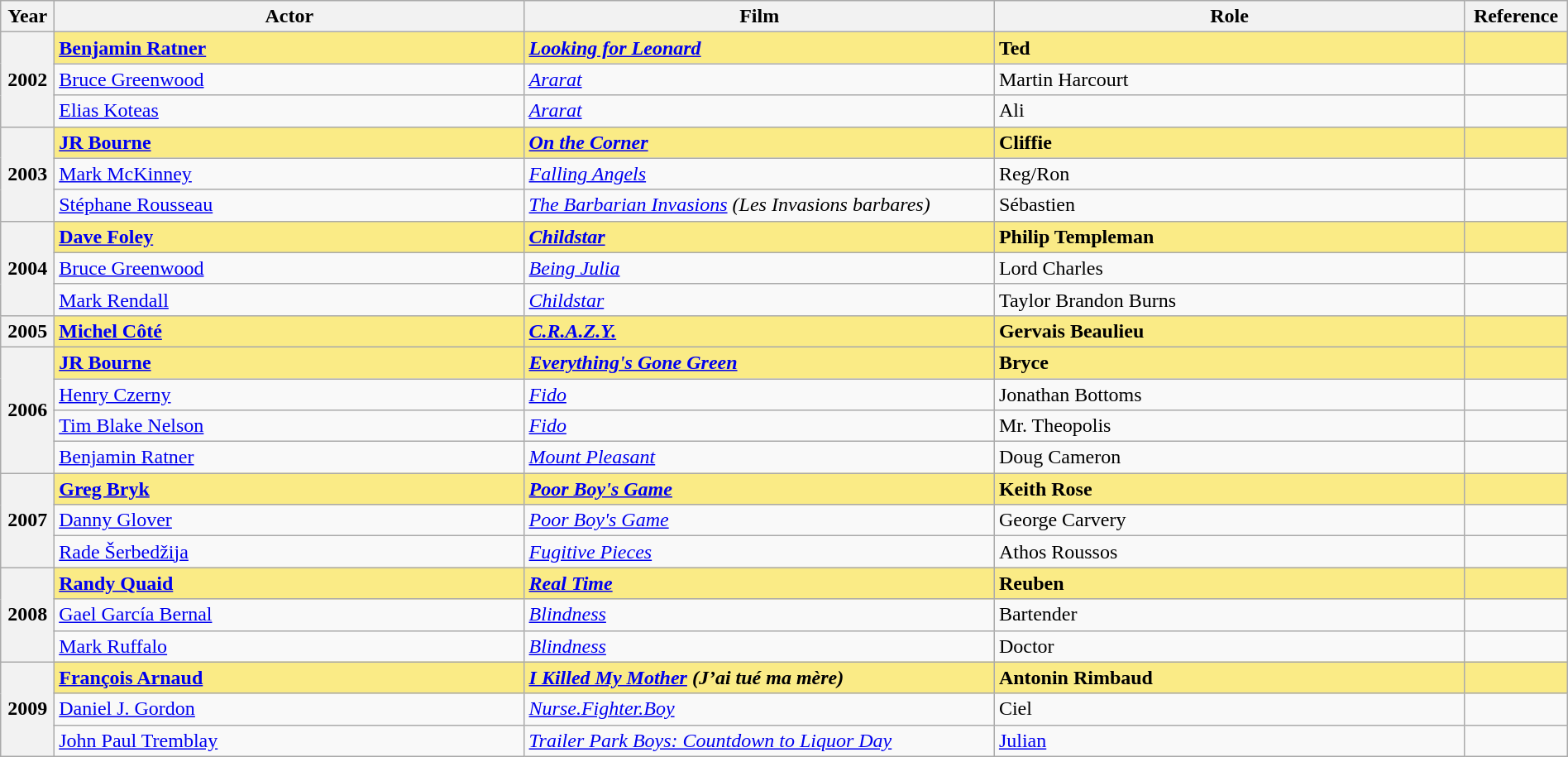<table class="wikitable" width="100%" cellpadding="5">
<tr>
<th>Year</th>
<th width=30%>Actor</th>
<th width=30%>Film</th>
<th width=30%>Role</th>
<th>Reference</th>
</tr>
<tr>
<th scope="row" rowspan=3>2002</th>
<td style="background:#FAEB86;"><strong><a href='#'>Benjamin Ratner</a></strong></td>
<td style="background:#FAEB86;"><strong><em><a href='#'>Looking for Leonard</a></em></strong></td>
<td style="background:#FAEB86;"><strong>Ted</strong></td>
<td style="background:#FAEB86;"></td>
</tr>
<tr>
<td><a href='#'>Bruce Greenwood</a></td>
<td><em><a href='#'>Ararat</a></em></td>
<td>Martin Harcourt</td>
<td></td>
</tr>
<tr>
<td><a href='#'>Elias Koteas</a></td>
<td><em><a href='#'>Ararat</a></em></td>
<td>Ali</td>
<td></td>
</tr>
<tr>
<th scope="row" rowspan=3>2003</th>
<td style="background:#FAEB86;"><strong><a href='#'>JR Bourne</a></strong></td>
<td style="background:#FAEB86;"><strong><em><a href='#'>On the Corner</a></em></strong></td>
<td style="background:#FAEB86;"><strong>Cliffie</strong></td>
<td style="background:#FAEB86;"></td>
</tr>
<tr>
<td><a href='#'>Mark McKinney</a></td>
<td><em><a href='#'>Falling Angels</a></em></td>
<td>Reg/Ron</td>
<td></td>
</tr>
<tr>
<td><a href='#'>Stéphane Rousseau</a></td>
<td><em><a href='#'>The Barbarian Invasions</a> (Les Invasions barbares)</em></td>
<td>Sébastien</td>
<td></td>
</tr>
<tr>
<th scope="row" rowspan=3>2004</th>
<td style="background:#FAEB86;"><strong><a href='#'>Dave Foley</a></strong></td>
<td style="background:#FAEB86;"><strong><em><a href='#'>Childstar</a></em></strong></td>
<td style="background:#FAEB86;"><strong>Philip Templeman</strong></td>
<td style="background:#FAEB86;"></td>
</tr>
<tr>
<td><a href='#'>Bruce Greenwood</a></td>
<td><em><a href='#'>Being Julia</a></em></td>
<td>Lord Charles</td>
<td></td>
</tr>
<tr>
<td><a href='#'>Mark Rendall</a></td>
<td><em><a href='#'>Childstar</a></em></td>
<td>Taylor Brandon Burns</td>
<td></td>
</tr>
<tr>
<th scope="row">2005</th>
<td style="background:#FAEB86;"><strong><a href='#'>Michel Côté</a></strong></td>
<td style="background:#FAEB86;"><strong><em><a href='#'>C.R.A.Z.Y.</a></em></strong></td>
<td style="background:#FAEB86;"><strong>Gervais Beaulieu</strong></td>
<td style="background:#FAEB86;"></td>
</tr>
<tr>
<th scope="row" rowspan=4>2006</th>
<td style="background:#FAEB86;"><strong><a href='#'>JR Bourne</a></strong></td>
<td style="background:#FAEB86;"><strong><em><a href='#'>Everything's Gone Green</a></em></strong></td>
<td style="background:#FAEB86;"><strong>Bryce</strong></td>
<td style="background:#FAEB86;"></td>
</tr>
<tr>
<td><a href='#'>Henry Czerny</a></td>
<td><em><a href='#'>Fido</a></em></td>
<td>Jonathan Bottoms</td>
<td></td>
</tr>
<tr>
<td><a href='#'>Tim Blake Nelson</a></td>
<td><em><a href='#'>Fido</a></em></td>
<td>Mr. Theopolis</td>
<td></td>
</tr>
<tr>
<td><a href='#'>Benjamin Ratner</a></td>
<td><em><a href='#'>Mount Pleasant</a></em></td>
<td>Doug Cameron</td>
<td></td>
</tr>
<tr>
<th scope="row" rowspan=3>2007</th>
<td style="background:#FAEB86;"><strong><a href='#'>Greg Bryk</a></strong></td>
<td style="background:#FAEB86;"><strong><em><a href='#'>Poor Boy's Game</a></em></strong></td>
<td style="background:#FAEB86;"><strong>Keith Rose</strong></td>
<td style="background:#FAEB86;"></td>
</tr>
<tr>
<td><a href='#'>Danny Glover</a></td>
<td><em><a href='#'>Poor Boy's Game</a></em></td>
<td>George Carvery</td>
<td></td>
</tr>
<tr>
<td><a href='#'>Rade Šerbedžija</a></td>
<td><em><a href='#'>Fugitive Pieces</a></em></td>
<td>Athos Roussos</td>
<td></td>
</tr>
<tr>
<th scope="row" rowspan=3>2008</th>
<td style="background:#FAEB86;"><strong><a href='#'>Randy Quaid</a></strong></td>
<td style="background:#FAEB86;"><strong><em><a href='#'>Real Time</a></em></strong></td>
<td style="background:#FAEB86;"><strong>Reuben</strong></td>
<td style="background:#FAEB86;"></td>
</tr>
<tr>
<td><a href='#'>Gael García Bernal</a></td>
<td><em><a href='#'>Blindness</a></em></td>
<td>Bartender</td>
<td></td>
</tr>
<tr>
<td><a href='#'>Mark Ruffalo</a></td>
<td><em><a href='#'>Blindness</a></em></td>
<td>Doctor</td>
<td></td>
</tr>
<tr>
<th scope="row" rowspan=3>2009</th>
<td style="background:#FAEB86;"><strong><a href='#'>François Arnaud</a></strong></td>
<td style="background:#FAEB86;"><strong><em><a href='#'>I Killed My Mother</a> (J’ai tué ma mère)</em></strong></td>
<td style="background:#FAEB86;"><strong>Antonin Rimbaud</strong></td>
<td style="background:#FAEB86;"></td>
</tr>
<tr>
<td><a href='#'>Daniel J. Gordon</a></td>
<td><em><a href='#'>Nurse.Fighter.Boy</a></em></td>
<td>Ciel</td>
<td></td>
</tr>
<tr>
<td><a href='#'>John Paul Tremblay</a></td>
<td><em><a href='#'>Trailer Park Boys: Countdown to Liquor Day</a></em></td>
<td><a href='#'>Julian</a></td>
<td></td>
</tr>
</table>
